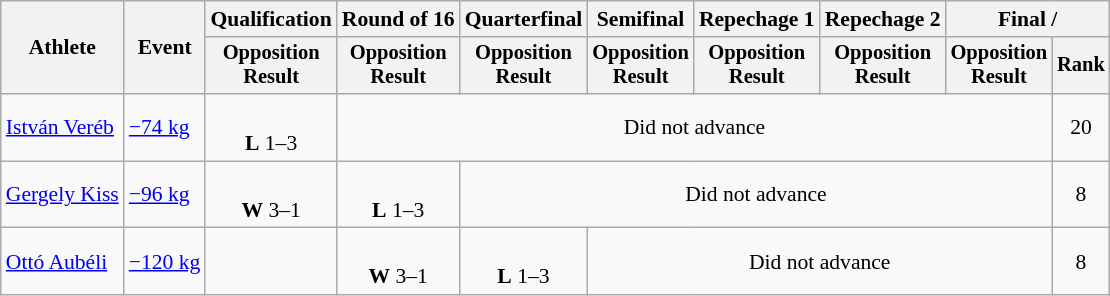<table class="wikitable" style="font-size:90%">
<tr>
<th rowspan="2">Athlete</th>
<th rowspan="2">Event</th>
<th>Qualification</th>
<th>Round of 16</th>
<th>Quarterfinal</th>
<th>Semifinal</th>
<th>Repechage 1</th>
<th>Repechage 2</th>
<th colspan=2>Final / </th>
</tr>
<tr style="font-size: 95%">
<th>Opposition<br>Result</th>
<th>Opposition<br>Result</th>
<th>Opposition<br>Result</th>
<th>Opposition<br>Result</th>
<th>Opposition<br>Result</th>
<th>Opposition<br>Result</th>
<th>Opposition<br>Result</th>
<th>Rank</th>
</tr>
<tr align=center>
<td align=left><a href='#'>István Veréb</a></td>
<td align=left><a href='#'>−74 kg</a></td>
<td><br><strong>L</strong> 1–3 <sup></sup></td>
<td colspan=6>Did not advance</td>
<td>20</td>
</tr>
<tr align=center>
<td align=left><a href='#'>Gergely Kiss</a></td>
<td align=left><a href='#'>−96 kg</a></td>
<td><br><strong>W</strong> 3–1 <sup></sup></td>
<td><br><strong>L</strong> 1–3 <sup></sup></td>
<td colspan=5>Did not advance</td>
<td>8</td>
</tr>
<tr align=center>
<td align=left><a href='#'>Ottó Aubéli</a></td>
<td align=left><a href='#'>−120 kg</a></td>
<td></td>
<td><br><strong>W</strong> 3–1 <sup></sup></td>
<td><br><strong>L</strong> 1–3 <sup></sup></td>
<td colspan=4>Did not advance</td>
<td>8</td>
</tr>
</table>
